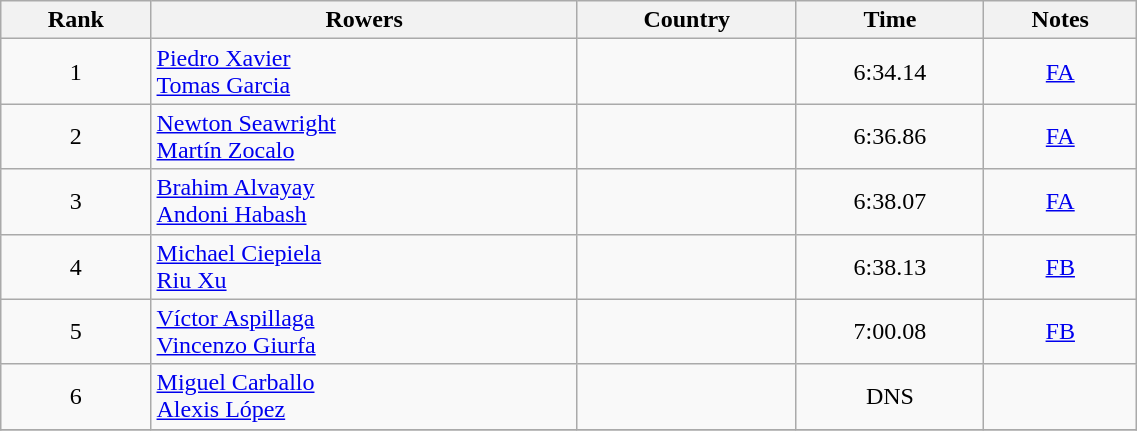<table class="wikitable" width=60% style="text-align:center">
<tr>
<th>Rank</th>
<th>Rowers</th>
<th>Country</th>
<th>Time</th>
<th>Notes</th>
</tr>
<tr>
<td>1</td>
<td align=left><a href='#'>Piedro Xavier</a><br><a href='#'>Tomas Garcia</a></td>
<td align=left></td>
<td>6:34.14</td>
<td><a href='#'>FA</a></td>
</tr>
<tr>
<td>2</td>
<td align=left><a href='#'>Newton Seawright</a><br><a href='#'>Martín Zocalo</a></td>
<td align=left></td>
<td>6:36.86</td>
<td><a href='#'>FA</a></td>
</tr>
<tr>
<td>3</td>
<td align=left><a href='#'>Brahim Alvayay</a><br><a href='#'>Andoni Habash</a></td>
<td align=left></td>
<td>6:38.07</td>
<td><a href='#'>FA</a></td>
</tr>
<tr>
<td>4</td>
<td align=left><a href='#'>Michael Ciepiela</a><br><a href='#'>Riu Xu</a></td>
<td align=left></td>
<td>6:38.13</td>
<td><a href='#'>FB</a></td>
</tr>
<tr>
<td>5</td>
<td align=left><a href='#'>Víctor Aspillaga</a><br><a href='#'>Vincenzo Giurfa</a></td>
<td align=left></td>
<td>7:00.08</td>
<td><a href='#'>FB</a></td>
</tr>
<tr>
<td>6</td>
<td align=left><a href='#'>Miguel Carballo</a><br><a href='#'>Alexis López</a></td>
<td align=left></td>
<td>DNS</td>
<td></td>
</tr>
<tr>
</tr>
</table>
